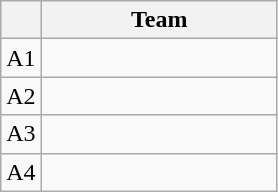<table class="wikitable" style="display:inline-table;">
<tr>
<th></th>
<th width=150>Team</th>
</tr>
<tr>
<td align=center>A1</td>
<td></td>
</tr>
<tr>
<td align=center>A2</td>
<td></td>
</tr>
<tr>
<td align=center>A3</td>
<td></td>
</tr>
<tr>
<td align=center>A4</td>
<td></td>
</tr>
</table>
